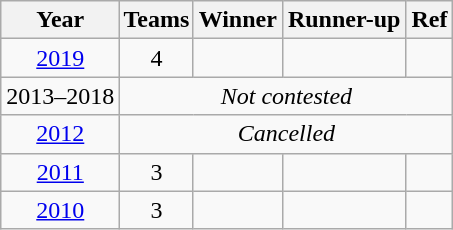<table class="wikitable" style="text-align:center;">
<tr>
<th>Year</th>
<th style="padding:2px;">Teams</th>
<th>Winner</th>
<th>Runner-up</th>
<th>Ref</th>
</tr>
<tr>
<td><a href='#'>2019</a></td>
<td>4</td>
<td></td>
<td></td>
<td></td>
</tr>
<tr>
<td>2013–2018</td>
<td colspan=4><em>Not contested</em></td>
</tr>
<tr>
<td><a href='#'>2012</a></td>
<td colspan=4><em>Cancelled</em></td>
</tr>
<tr>
<td><a href='#'>2011</a></td>
<td>3</td>
<td align=left></td>
<td align=left></td>
<td></td>
</tr>
<tr>
<td><a href='#'>2010</a></td>
<td>3</td>
<td align=left></td>
<td align=left></td>
<td></td>
</tr>
</table>
